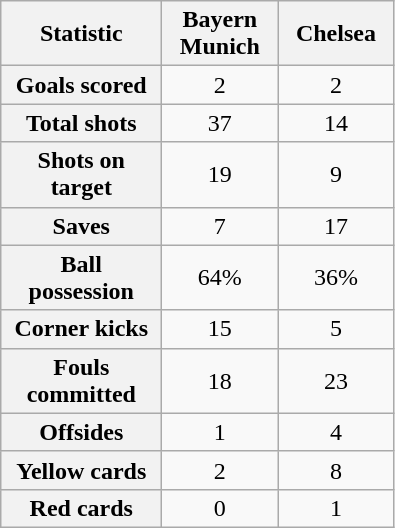<table class="wikitable plainrowheaders" style="text-align:center">
<tr>
<th scope="col" style="width:100px">Statistic</th>
<th scope="col" style="width:70px">Bayern Munich</th>
<th scope="col" style="width:70px">Chelsea</th>
</tr>
<tr>
<th scope=row>Goals scored</th>
<td>2</td>
<td>2</td>
</tr>
<tr>
<th scope=row>Total shots</th>
<td>37</td>
<td>14</td>
</tr>
<tr>
<th scope=row>Shots on target</th>
<td>19</td>
<td>9</td>
</tr>
<tr>
<th scope=row>Saves</th>
<td>7</td>
<td>17</td>
</tr>
<tr>
<th scope=row>Ball possession</th>
<td>64%</td>
<td>36%</td>
</tr>
<tr>
<th scope=row>Corner kicks</th>
<td>15</td>
<td>5</td>
</tr>
<tr>
<th scope=row>Fouls committed</th>
<td>18</td>
<td>23</td>
</tr>
<tr>
<th scope=row>Offsides</th>
<td>1</td>
<td>4</td>
</tr>
<tr>
<th scope=row>Yellow cards</th>
<td>2</td>
<td>8</td>
</tr>
<tr>
<th scope=row>Red cards</th>
<td>0</td>
<td>1</td>
</tr>
</table>
